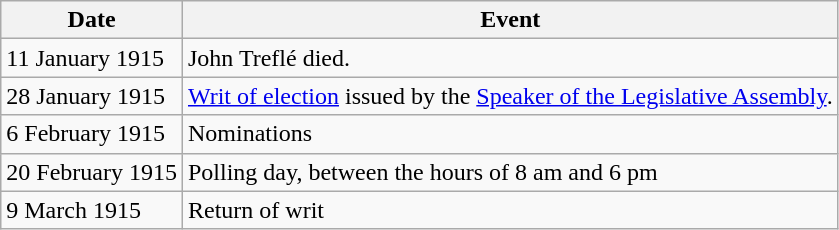<table class="wikitable">
<tr>
<th>Date</th>
<th>Event</th>
</tr>
<tr>
<td>11 January 1915</td>
<td>John Treflé died.</td>
</tr>
<tr>
<td>28 January 1915</td>
<td><a href='#'>Writ of election</a> issued by the <a href='#'>Speaker of the Legislative Assembly</a>.</td>
</tr>
<tr>
<td>6 February 1915</td>
<td>Nominations</td>
</tr>
<tr>
<td>20 February 1915</td>
<td>Polling day, between the hours of 8 am and 6 pm</td>
</tr>
<tr>
<td>9 March 1915</td>
<td>Return of writ</td>
</tr>
</table>
